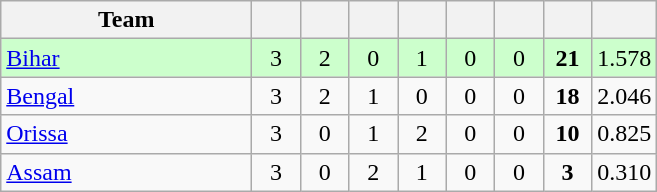<table class="wikitable" style="text-align:center">
<tr>
<th style="width:160px">Team</th>
<th style="width:25px"></th>
<th style="width:25px"></th>
<th style="width:25px"></th>
<th style="width:25px"></th>
<th style="width:25px"></th>
<th style="width:25px"></th>
<th style="width:25px"></th>
<th style="width:25px;"></th>
</tr>
<tr style="background:#cfc;">
<td style="text-align:left"><a href='#'>Bihar</a></td>
<td>3</td>
<td>2</td>
<td>0</td>
<td>1</td>
<td>0</td>
<td>0</td>
<td><strong>21</strong></td>
<td>1.578</td>
</tr>
<tr>
<td style="text-align:left"><a href='#'>Bengal</a></td>
<td>3</td>
<td>2</td>
<td>1</td>
<td>0</td>
<td>0</td>
<td>0</td>
<td><strong>18</strong></td>
<td>2.046</td>
</tr>
<tr>
<td style="text-align:left"><a href='#'>Orissa</a></td>
<td>3</td>
<td>0</td>
<td>1</td>
<td>2</td>
<td>0</td>
<td>0</td>
<td><strong>10</strong></td>
<td>0.825</td>
</tr>
<tr>
<td style="text-align:left"><a href='#'>Assam</a></td>
<td>3</td>
<td>0</td>
<td>2</td>
<td>1</td>
<td>0</td>
<td>0</td>
<td><strong>3</strong></td>
<td>0.310</td>
</tr>
</table>
